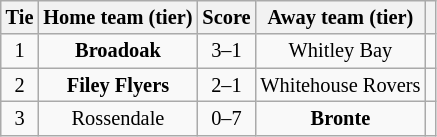<table class="wikitable" style="text-align:center; font-size:85%">
<tr>
<th>Tie</th>
<th>Home team (tier)</th>
<th>Score</th>
<th>Away team (tier)</th>
<th></th>
</tr>
<tr>
<td align="center">1</td>
<td><strong>Broadoak</strong></td>
<td align="center">3–1</td>
<td>Whitley Bay</td>
<td></td>
</tr>
<tr>
<td align="center">2</td>
<td><strong>Filey Flyers</strong></td>
<td align="center">2–1</td>
<td>Whitehouse Rovers</td>
<td></td>
</tr>
<tr>
<td align="center">3</td>
<td>Rossendale</td>
<td align="center">0–7</td>
<td><strong>Bronte</strong></td>
<td></td>
</tr>
</table>
